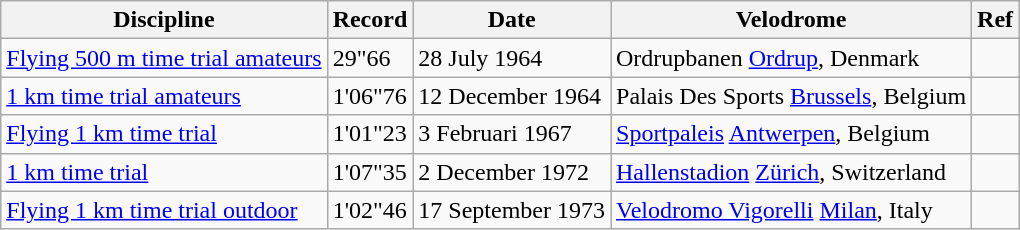<table class="wikitable sortable">
<tr>
<th>Discipline</th>
<th>Record</th>
<th>Date</th>
<th>Velodrome</th>
<th>Ref</th>
</tr>
<tr>
<td><a href='#'>Flying 500 m time trial amateurs</a></td>
<td>29"66</td>
<td>28 July 1964</td>
<td>Ordrupbanen <a href='#'>Ordrup</a>, Denmark</td>
<td><strong></strong></td>
</tr>
<tr>
<td><a href='#'>1 km time trial amateurs</a></td>
<td>1'06"76</td>
<td>12 December 1964</td>
<td>Palais Des Sports <a href='#'>Brussels</a>, Belgium</td>
<td><strong></strong></td>
</tr>
<tr>
<td><a href='#'>Flying 1 km time trial</a></td>
<td>1'01"23</td>
<td>3 Februari 1967</td>
<td><a href='#'>Sportpaleis</a> <a href='#'>Antwerpen</a>, Belgium</td>
<td><strong></strong></td>
</tr>
<tr>
<td><a href='#'>1 km time trial</a></td>
<td>1'07"35</td>
<td>2 December 1972</td>
<td><a href='#'>Hallenstadion</a> <a href='#'>Zürich</a>, Switzerland</td>
<td><strong></strong></td>
</tr>
<tr>
<td><a href='#'>Flying 1 km time trial outdoor</a></td>
<td>1'02"46</td>
<td>17 September 1973</td>
<td><a href='#'>Velodromo Vigorelli</a> <a href='#'>Milan</a>, Italy</td>
<td><strong></strong></td>
</tr>
</table>
